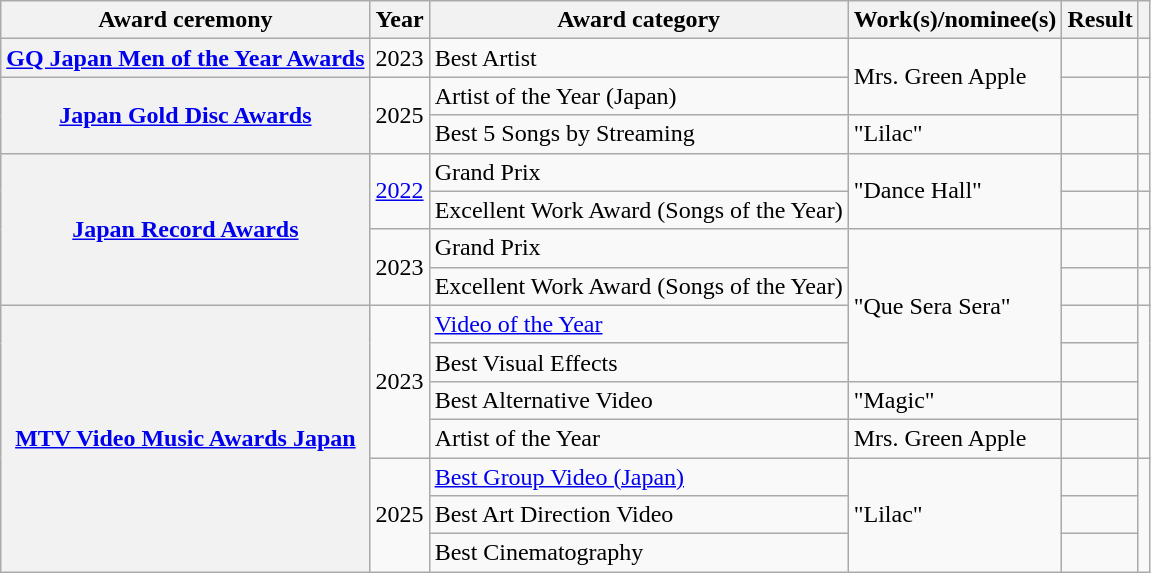<table class="wikitable sortable plainrowheaders">
<tr>
<th scope="col">Award ceremony</th>
<th scope="col">Year</th>
<th scope="col">Award category</th>
<th scope="col">Work(s)/nominee(s)</th>
<th scope="col">Result</th>
<th scope="col" class="unsortable"></th>
</tr>
<tr>
<th scope="row"><a href='#'>GQ Japan Men of the Year Awards</a></th>
<td style="text-align:center">2023</td>
<td>Best Artist</td>
<td rowspan="2">Mrs. Green Apple</td>
<td></td>
<td style=text-align:center;></td>
</tr>
<tr>
<th rowspan="2" scope="row"><a href='#'>Japan Gold Disc Awards</a></th>
<td rowspan="2" style="text-align:center">2025</td>
<td>Artist of the Year (Japan)</td>
<td></td>
<td rowspan="2" style=text-align:center;></td>
</tr>
<tr>
<td>Best 5 Songs by Streaming</td>
<td>"Lilac"</td>
<td></td>
</tr>
<tr>
<th rowspan="4" scope="row"><a href='#'>Japan Record Awards</a></th>
<td rowspan="2" style="text-align:center"><a href='#'>2022</a></td>
<td>Grand Prix</td>
<td rowspan="2">"Dance Hall"</td>
<td></td>
<td style=text-align:center;></td>
</tr>
<tr>
<td>Excellent Work Award (Songs of the Year)</td>
<td></td>
<td style="text-align:center"></td>
</tr>
<tr>
<td rowspan="2" style="text-align:center">2023</td>
<td>Grand Prix</td>
<td rowspan="4">"Que Sera Sera"</td>
<td></td>
<td style="text-align:center"></td>
</tr>
<tr>
<td>Excellent Work Award (Songs of the Year)</td>
<td></td>
<td style="text-align:center"></td>
</tr>
<tr>
<th rowspan="7" scope="row"><a href='#'>MTV Video Music Awards Japan</a></th>
<td rowspan="4" style="text-align:center">2023</td>
<td><a href='#'>Video of the Year</a></td>
<td></td>
<td rowspan="4" style="text-align:center"></td>
</tr>
<tr>
<td>Best Visual Effects</td>
<td></td>
</tr>
<tr>
<td>Best Alternative Video</td>
<td>"Magic"</td>
<td></td>
</tr>
<tr>
<td>Artist of the Year</td>
<td>Mrs. Green Apple</td>
<td></td>
</tr>
<tr>
<td rowspan="4" style="text-align:center">2025</td>
<td><a href='#'>Best Group Video (Japan)</a></td>
<td rowspan="3">"Lilac"</td>
<td></td>
<td rowspan="3" style="text-align:center"></td>
</tr>
<tr>
<td>Best Art Direction Video</td>
<td></td>
</tr>
<tr>
<td>Best Cinematography</td>
<td></td>
</tr>
</table>
